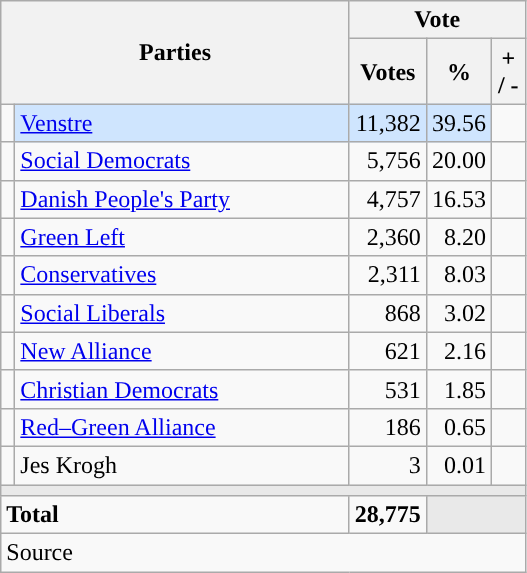<table class="wikitable" style="text-align:right;">
<tr>
<th style="text-align:centre;" rowspan="2" colspan="2" width="225">Parties</th>
<th colspan="3">Vote</th>
</tr>
<tr>
<th width="15">Votes</th>
<th width="15">%</th>
<th width="15">+ / -</th>
</tr>
<tr>
<td width="2" style="color:inherit;background:"></td>
<td bgcolor=#cfe5fe  align="left"><a href='#'>Venstre</a></td>
<td bgcolor=#cfe5fe>11,382</td>
<td bgcolor=#cfe5fe>39.56</td>
<td></td>
</tr>
<tr>
<td width="2" style="color:inherit;background:"></td>
<td align="left"><a href='#'>Social Democrats</a></td>
<td>5,756</td>
<td>20.00</td>
<td></td>
</tr>
<tr>
<td width="2" style="color:inherit;background:"></td>
<td align="left"><a href='#'>Danish People's Party</a></td>
<td>4,757</td>
<td>16.53</td>
<td></td>
</tr>
<tr>
<td width="2" style="color:inherit;background:"></td>
<td align="left"><a href='#'>Green Left</a></td>
<td>2,360</td>
<td>8.20</td>
<td></td>
</tr>
<tr>
<td width="2" style="color:inherit;background:"></td>
<td align="left"><a href='#'>Conservatives</a></td>
<td>2,311</td>
<td>8.03</td>
<td></td>
</tr>
<tr>
<td width="2" style="color:inherit;background:"></td>
<td align="left"><a href='#'>Social Liberals</a></td>
<td>868</td>
<td>3.02</td>
<td></td>
</tr>
<tr>
<td width="2" style="color:inherit;background:"></td>
<td align="left"><a href='#'>New Alliance</a></td>
<td>621</td>
<td>2.16</td>
<td></td>
</tr>
<tr>
<td width="2" style="color:inherit;background:"></td>
<td align="left"><a href='#'>Christian Democrats</a></td>
<td>531</td>
<td>1.85</td>
<td></td>
</tr>
<tr>
<td width="2" style="color:inherit;background:"></td>
<td align="left"><a href='#'>Red–Green Alliance</a></td>
<td>186</td>
<td>0.65</td>
<td></td>
</tr>
<tr>
<td width="2" style="color:inherit;background:"></td>
<td align="left">Jes Krogh</td>
<td>3</td>
<td>0.01</td>
<td></td>
</tr>
<tr>
<td colspan="7" bgcolor="#E9E9E9"></td>
</tr>
<tr>
<td align="left" colspan="2"><strong>Total</strong></td>
<td><strong>28,775</strong></td>
<td bgcolor="#E9E9E9" colspan="2"></td>
</tr>
<tr>
<td align="left" colspan="6">Source</td>
</tr>
</table>
